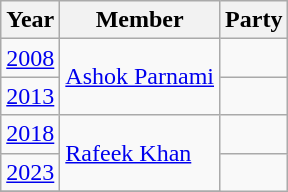<table class="wikitable sortable">
<tr>
<th>Year</th>
<th>Member</th>
<th colspan="2">Party</th>
</tr>
<tr>
<td><a href='#'>2008</a></td>
<td rowspan="2"><a href='#'>Ashok Parnami</a></td>
<td></td>
</tr>
<tr>
<td><a href='#'>2013</a></td>
</tr>
<tr>
<td><a href='#'>2018</a></td>
<td rowspan="2"><a href='#'>Rafeek Khan</a></td>
<td></td>
</tr>
<tr>
<td><a href='#'>2023</a></td>
</tr>
<tr>
</tr>
</table>
